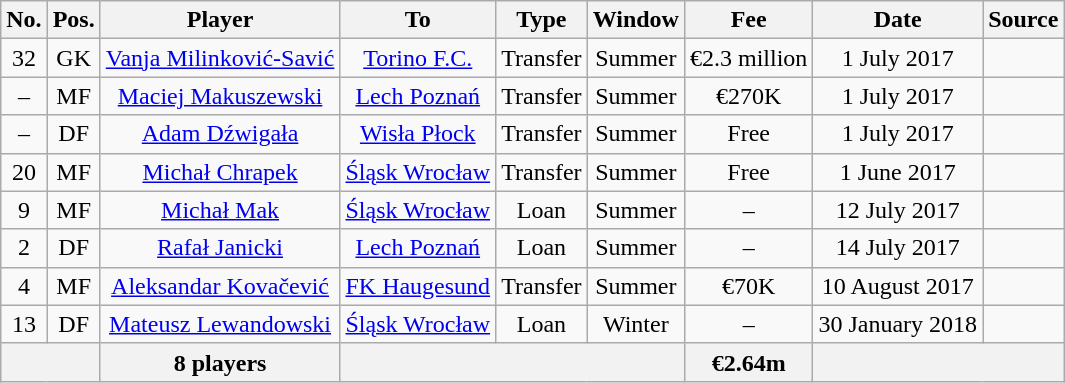<table class="wikitable" style="text-align: center">
<tr>
<th>No.</th>
<th>Pos.</th>
<th>Player</th>
<th>To</th>
<th>Type</th>
<th>Window</th>
<th>Fee</th>
<th>Date</th>
<th>Source</th>
</tr>
<tr>
<td>32</td>
<td>GK</td>
<td><a href='#'>Vanja Milinković-Savić</a></td>
<td><a href='#'>Torino F.C.</a></td>
<td>Transfer</td>
<td>Summer</td>
<td>€2.3 million</td>
<td>1 July 2017</td>
<td></td>
</tr>
<tr>
<td>–</td>
<td>MF</td>
<td><a href='#'>Maciej Makuszewski</a></td>
<td><a href='#'>Lech Poznań</a></td>
<td>Transfer</td>
<td>Summer</td>
<td>€270K</td>
<td>1 July 2017</td>
<td></td>
</tr>
<tr>
<td>–</td>
<td>DF</td>
<td><a href='#'>Adam Dźwigała</a></td>
<td><a href='#'>Wisła Płock</a></td>
<td>Transfer</td>
<td>Summer</td>
<td>Free</td>
<td>1 July 2017</td>
<td></td>
</tr>
<tr>
<td>20</td>
<td>MF</td>
<td><a href='#'>Michał Chrapek</a></td>
<td><a href='#'>Śląsk Wrocław</a></td>
<td>Transfer</td>
<td>Summer</td>
<td>Free</td>
<td>1 June 2017</td>
<td></td>
</tr>
<tr>
<td>9</td>
<td>MF</td>
<td><a href='#'>Michał Mak</a></td>
<td><a href='#'>Śląsk Wrocław</a></td>
<td>Loan</td>
<td>Summer</td>
<td>–</td>
<td>12 July 2017</td>
<td></td>
</tr>
<tr>
<td>2</td>
<td>DF</td>
<td><a href='#'>Rafał Janicki</a></td>
<td><a href='#'>Lech Poznań</a></td>
<td>Loan</td>
<td>Summer</td>
<td>–</td>
<td>14 July 2017</td>
<td></td>
</tr>
<tr>
<td>4</td>
<td>MF</td>
<td><a href='#'>Aleksandar Kovačević</a></td>
<td><a href='#'>FK Haugesund</a></td>
<td>Transfer</td>
<td>Summer</td>
<td>€70K</td>
<td>10 August 2017</td>
<td></td>
</tr>
<tr>
<td>13</td>
<td>DF</td>
<td><a href='#'>Mateusz Lewandowski</a></td>
<td><a href='#'>Śląsk Wrocław</a></td>
<td>Loan</td>
<td>Winter</td>
<td>–</td>
<td>30 January 2018</td>
<td></td>
</tr>
<tr>
<th colspan=2></th>
<th>8 players</th>
<th colspan=3></th>
<th>€2.64m</th>
<th colspan=2></th>
</tr>
</table>
